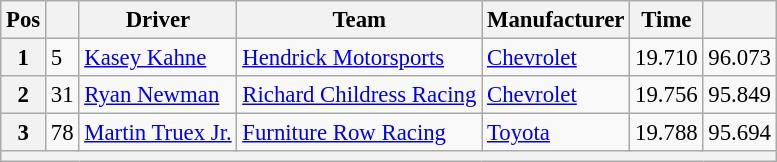<table class="wikitable" style="font-size:95%">
<tr>
<th>Pos</th>
<th></th>
<th>Driver</th>
<th>Team</th>
<th>Manufacturer</th>
<th>Time</th>
<th></th>
</tr>
<tr>
<th>1</th>
<td>5</td>
<td><a href='#'>Kasey Kahne</a></td>
<td><a href='#'>Hendrick Motorsports</a></td>
<td><a href='#'>Chevrolet</a></td>
<td>19.710</td>
<td>96.073</td>
</tr>
<tr>
<th>2</th>
<td>31</td>
<td><a href='#'>Ryan Newman</a></td>
<td><a href='#'>Richard Childress Racing</a></td>
<td><a href='#'>Chevrolet</a></td>
<td>19.756</td>
<td>95.849</td>
</tr>
<tr>
<th>3</th>
<td>78</td>
<td><a href='#'>Martin Truex Jr.</a></td>
<td><a href='#'>Furniture Row Racing</a></td>
<td><a href='#'>Toyota</a></td>
<td>19.788</td>
<td>95.694</td>
</tr>
<tr>
<th colspan="7"></th>
</tr>
</table>
